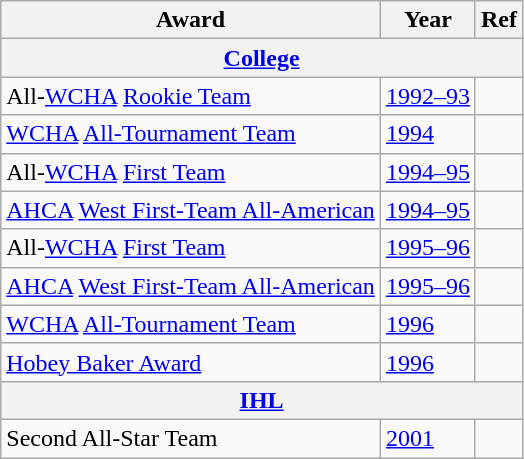<table class="wikitable">
<tr>
<th>Award</th>
<th>Year</th>
<th>Ref</th>
</tr>
<tr>
<th colspan="3"><a href='#'>College</a></th>
</tr>
<tr>
<td>All-<a href='#'>WCHA</a> <a href='#'>Rookie Team</a></td>
<td><a href='#'>1992–93</a></td>
<td></td>
</tr>
<tr>
<td><a href='#'>WCHA</a> <a href='#'>All-Tournament Team</a></td>
<td><a href='#'>1994</a></td>
<td></td>
</tr>
<tr>
<td>All-<a href='#'>WCHA</a> <a href='#'>First Team</a></td>
<td><a href='#'>1994–95</a></td>
<td></td>
</tr>
<tr>
<td><a href='#'>AHCA</a> <a href='#'>West First-Team All-American</a></td>
<td><a href='#'>1994–95</a></td>
<td></td>
</tr>
<tr>
<td>All-<a href='#'>WCHA</a> <a href='#'>First Team</a></td>
<td><a href='#'>1995–96</a></td>
<td></td>
</tr>
<tr>
<td><a href='#'>AHCA</a> <a href='#'>West First-Team All-American</a></td>
<td><a href='#'>1995–96</a></td>
<td></td>
</tr>
<tr>
<td><a href='#'>WCHA</a> <a href='#'>All-Tournament Team</a></td>
<td><a href='#'>1996</a></td>
<td></td>
</tr>
<tr>
<td><a href='#'>Hobey Baker Award</a></td>
<td><a href='#'>1996</a></td>
<td></td>
</tr>
<tr>
<th colspan="3"><a href='#'>IHL</a></th>
</tr>
<tr>
<td>Second All-Star Team</td>
<td><a href='#'>2001</a></td>
<td></td>
</tr>
</table>
